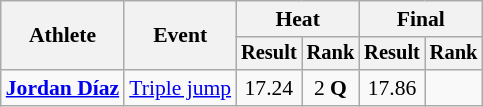<table class="wikitable" style="font-size:90%">
<tr>
<th rowspan="2">Athlete</th>
<th rowspan="2">Event</th>
<th colspan="2">Heat</th>
<th colspan="2">Final</th>
</tr>
<tr style="font-size:95%">
<th>Result</th>
<th>Rank</th>
<th>Result</th>
<th>Rank</th>
</tr>
<tr align=center>
<td align=left><strong><a href='#'>Jordan Díaz</a></strong></td>
<td align=left><a href='#'>Triple jump</a></td>
<td>17.24</td>
<td>2 <strong>Q</strong></td>
<td>17.86</td>
<td></td>
</tr>
</table>
